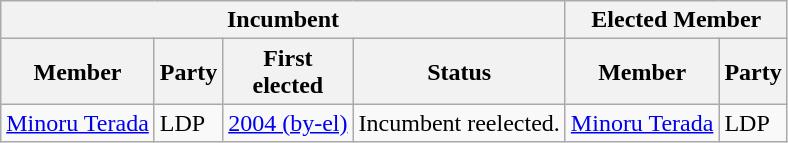<table class="wikitable sortable">
<tr>
<th colspan=4>Incumbent</th>
<th colspan=2>Elected Member</th>
</tr>
<tr>
<th>Member</th>
<th>Party</th>
<th>First<br>elected</th>
<th>Status</th>
<th>Member</th>
<th>Party</th>
</tr>
<tr>
<td><a href='#'>Minoru Terada</a></td>
<td>LDP</td>
<td><a href='#'>2004 (by-el)</a></td>
<td>Incumbent reelected.</td>
<td><a href='#'>Minoru Terada</a></td>
<td>LDP</td>
</tr>
</table>
